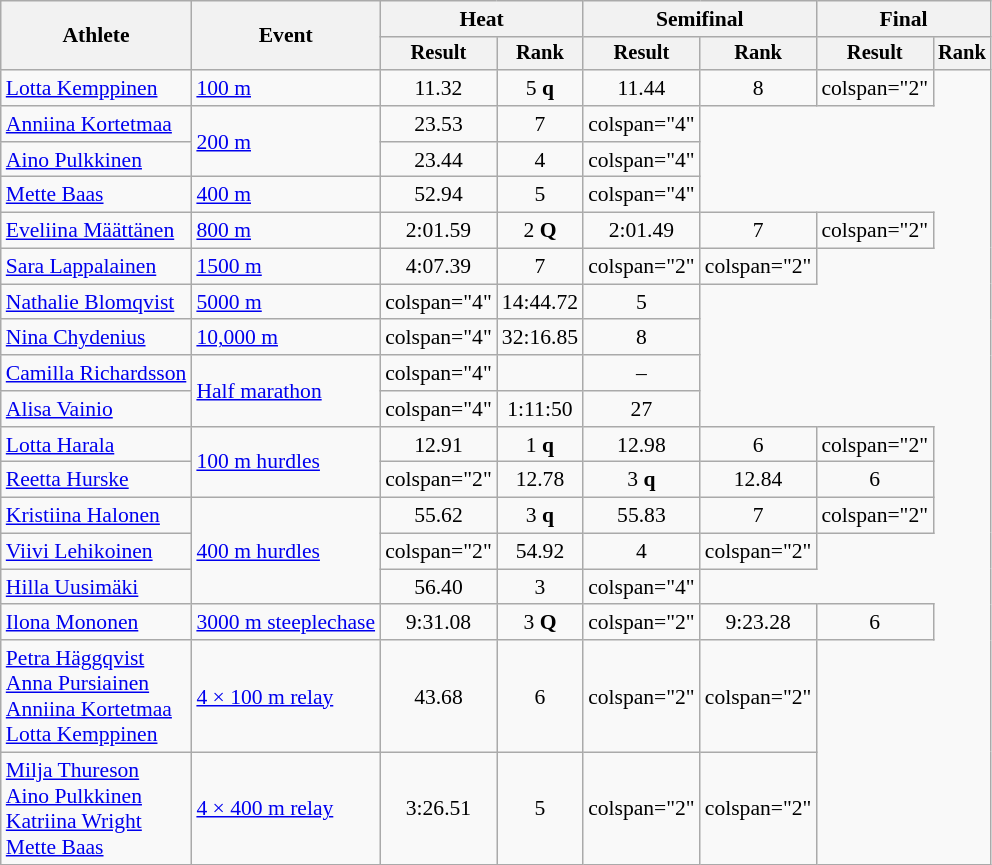<table class="wikitable" style="font-size:90%">
<tr>
<th rowspan="2">Athlete</th>
<th rowspan="2">Event</th>
<th colspan="2">Heat</th>
<th colspan="2">Semifinal</th>
<th colspan="2">Final</th>
</tr>
<tr style="font-size:95%">
<th>Result</th>
<th>Rank</th>
<th>Result</th>
<th>Rank</th>
<th>Result</th>
<th>Rank</th>
</tr>
<tr align=center>
<td align="left"><a href='#'>Lotta Kemppinen</a></td>
<td align="left"><a href='#'>100 m</a></td>
<td>11.32 </td>
<td>5 <strong>q</strong></td>
<td>11.44</td>
<td>8</td>
<td>colspan="2" </td>
</tr>
<tr align=center>
<td align="left"><a href='#'>Anniina Kortetmaa</a></td>
<td rowspan="2" align="left"><a href='#'>200 m</a></td>
<td>23.53 </td>
<td>7</td>
<td>colspan="4" </td>
</tr>
<tr align=center>
<td align="left"><a href='#'>Aino Pulkkinen</a></td>
<td>23.44</td>
<td>4</td>
<td>colspan="4" </td>
</tr>
<tr align=center>
<td align="left"><a href='#'>Mette Baas</a></td>
<td align="left"><a href='#'>400 m</a></td>
<td>52.94</td>
<td>5</td>
<td>colspan="4" </td>
</tr>
<tr align=center>
<td align="left"><a href='#'>Eveliina Määttänen</a></td>
<td align="left"><a href='#'>800 m</a></td>
<td>2:01.59</td>
<td>2 <strong>Q</strong></td>
<td>2:01.49</td>
<td>7</td>
<td>colspan="2" </td>
</tr>
<tr align=center>
<td align="left"><a href='#'>Sara Lappalainen</a></td>
<td align="left"><a href='#'>1500 m</a></td>
<td>4:07.39 </td>
<td>7</td>
<td>colspan="2" </td>
<td>colspan="2" </td>
</tr>
<tr align=center>
<td align="left"><a href='#'>Nathalie Blomqvist</a></td>
<td align="left"><a href='#'>5000 m</a></td>
<td>colspan="4" </td>
<td>14:44.72 </td>
<td>5</td>
</tr>
<tr align=center>
<td align="left"><a href='#'>Nina Chydenius</a></td>
<td align="left"><a href='#'>10,000 m</a></td>
<td>colspan="4" </td>
<td>32:16.85 </td>
<td>8</td>
</tr>
<tr align=center>
<td align="left"><a href='#'>Camilla Richardsson</a></td>
<td align="left" rowspan="2"><a href='#'>Half marathon</a></td>
<td>colspan="4" </td>
<td></td>
<td>–</td>
</tr>
<tr align=center>
<td align="left"><a href='#'>Alisa Vainio</a></td>
<td>colspan="4" </td>
<td>1:11:50 </td>
<td>27</td>
</tr>
<tr align=center>
<td align="left"><a href='#'>Lotta Harala</a></td>
<td align="left" rowspan="2"><a href='#'>100 m hurdles</a></td>
<td>12.91</td>
<td>1 <strong>q</strong></td>
<td>12.98</td>
<td>6</td>
<td>colspan="2" </td>
</tr>
<tr align=center>
<td align="left"><a href='#'>Reetta Hurske</a></td>
<td>colspan="2" </td>
<td>12.78 </td>
<td>3 <strong>q</strong></td>
<td>12.84</td>
<td>6</td>
</tr>
<tr align=center>
<td align="left"><a href='#'>Kristiina Halonen</a></td>
<td rowspan="3" align="left"><a href='#'>400 m hurdles</a></td>
<td>55.62 </td>
<td>3 <strong>q</strong></td>
<td>55.83</td>
<td>7</td>
<td>colspan="2" </td>
</tr>
<tr align=center>
<td align="left"><a href='#'>Viivi Lehikoinen</a></td>
<td>colspan="2" </td>
<td>54.92 </td>
<td>4</td>
<td>colspan="2" </td>
</tr>
<tr align=center>
<td align="left"><a href='#'>Hilla Uusimäki</a></td>
<td>56.40</td>
<td>3</td>
<td>colspan="4" </td>
</tr>
<tr align=center>
<td align="left"><a href='#'>Ilona Mononen</a></td>
<td align="left"><a href='#'>3000 m steeplechase</a></td>
<td>9:31.08 </td>
<td>3 <strong>Q</strong></td>
<td>colspan="2" </td>
<td>9:23.28 </td>
<td>6</td>
</tr>
<tr align=center>
<td align="left"><a href='#'>Petra Häggqvist</a><br><a href='#'>Anna Pursiainen</a><br><a href='#'>Anniina Kortetmaa</a><br><a href='#'>Lotta Kemppinen</a></td>
<td align="left"><a href='#'>4 × 100 m relay</a></td>
<td>43.68 </td>
<td>6</td>
<td>colspan="2" </td>
<td>colspan="2" </td>
</tr>
<tr align=center>
<td align="left"><a href='#'>Milja Thureson</a><br><a href='#'>Aino Pulkkinen</a><br><a href='#'>Katriina Wright</a><br><a href='#'>Mette Baas</a></td>
<td align="left"><a href='#'>4 × 400 m relay</a></td>
<td>3:26.51 </td>
<td>5</td>
<td>colspan="2" </td>
<td>colspan="2" </td>
</tr>
</table>
